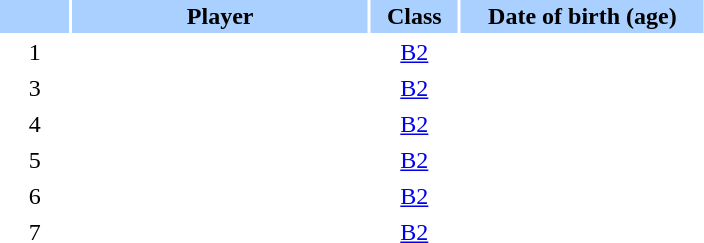<table class="sortable" border="0" cellspacing="2" cellpadding="2">
<tr style="background-color:#AAD0FF">
<th width=8%></th>
<th width=34%>Player</th>
<th width=10%>Class</th>
<th width=28%>Date of birth (age)</th>
</tr>
<tr>
<td style="text-align: center;">1</td>
<td></td>
<td style="text-align: center;"><a href='#'>B2</a></td>
<td style="text-align: center;"></td>
</tr>
<tr>
<td style="text-align: center;">3</td>
<td></td>
<td style="text-align: center;"><a href='#'>B2</a></td>
<td style="text-align: center;"></td>
</tr>
<tr>
<td style="text-align: center;">4</td>
<td></td>
<td style="text-align: center;"><a href='#'>B2</a></td>
<td style="text-align: center;"></td>
</tr>
<tr>
<td style="text-align: center;">5</td>
<td></td>
<td style="text-align: center;"><a href='#'>B2</a></td>
<td style="text-align: center;"></td>
</tr>
<tr>
<td style="text-align: center;">6</td>
<td></td>
<td style="text-align: center;"><a href='#'>B2</a></td>
<td style="text-align: center;"></td>
</tr>
<tr>
<td style="text-align: center;">7</td>
<td></td>
<td style="text-align: center;"><a href='#'>B2</a></td>
<td style="text-align: center;"></td>
</tr>
</table>
